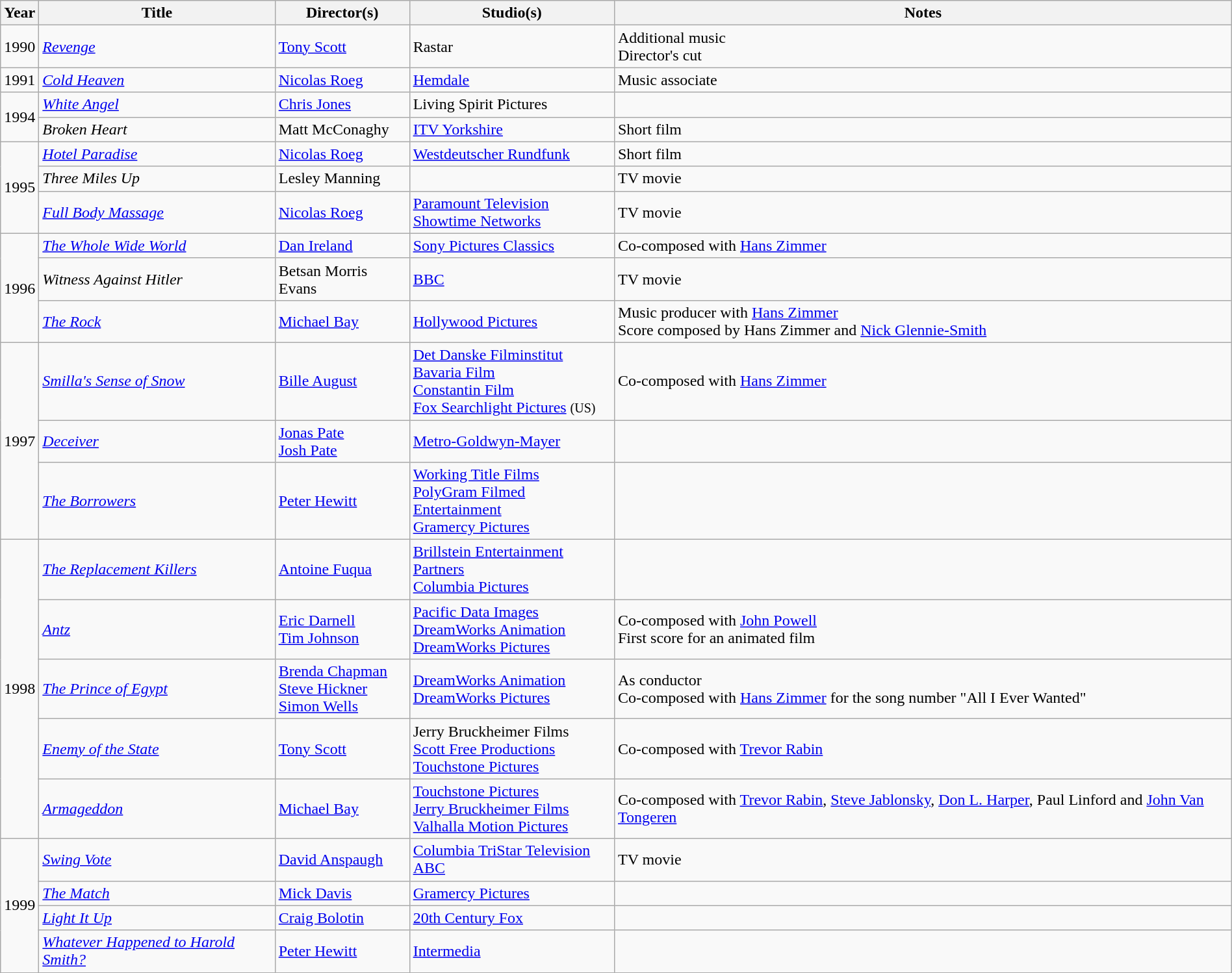<table class="wikitable sortable" width=100%>
<tr>
<th>Year</th>
<th>Title</th>
<th>Director(s)</th>
<th>Studio(s)</th>
<th>Notes</th>
</tr>
<tr>
<td>1990</td>
<td><em><a href='#'>Revenge</a></em></td>
<td><a href='#'>Tony Scott</a></td>
<td>Rastar</td>
<td>Additional music<br>Director's cut</td>
</tr>
<tr>
<td>1991</td>
<td><em><a href='#'>Cold Heaven</a></em></td>
<td><a href='#'>Nicolas Roeg</a></td>
<td><a href='#'>Hemdale</a></td>
<td>Music associate</td>
</tr>
<tr>
<td rowspan="2">1994</td>
<td><em><a href='#'>White Angel</a></em></td>
<td><a href='#'>Chris Jones</a></td>
<td>Living Spirit Pictures</td>
<td></td>
</tr>
<tr>
<td><em>Broken Heart</em></td>
<td>Matt McConaghy</td>
<td><a href='#'>ITV Yorkshire</a></td>
<td>Short film</td>
</tr>
<tr>
<td rowspan="3">1995</td>
<td><em><a href='#'>Hotel Paradise</a></em></td>
<td><a href='#'>Nicolas Roeg</a></td>
<td><a href='#'>Westdeutscher Rundfunk</a></td>
<td>Short film</td>
</tr>
<tr>
<td><em>Three Miles Up</em></td>
<td>Lesley Manning</td>
<td></td>
<td>TV movie</td>
</tr>
<tr>
<td><em><a href='#'>Full Body Massage</a></em></td>
<td><a href='#'>Nicolas Roeg</a></td>
<td><a href='#'>Paramount Television</a><br><a href='#'>Showtime Networks</a></td>
<td>TV movie</td>
</tr>
<tr>
<td rowspan="3">1996</td>
<td><em><a href='#'>The Whole Wide World</a></em></td>
<td><a href='#'>Dan Ireland</a></td>
<td><a href='#'>Sony Pictures Classics</a></td>
<td>Co-composed with <a href='#'>Hans Zimmer</a></td>
</tr>
<tr>
<td><em>Witness Against Hitler</em></td>
<td>Betsan Morris Evans</td>
<td><a href='#'>BBC</a></td>
<td>TV movie</td>
</tr>
<tr>
<td><em><a href='#'>The Rock</a></em></td>
<td><a href='#'>Michael Bay</a></td>
<td><a href='#'>Hollywood Pictures</a></td>
<td>Music producer with <a href='#'>Hans Zimmer</a><br>Score composed by Hans Zimmer and <a href='#'>Nick Glennie-Smith</a></td>
</tr>
<tr>
<td rowspan="3">1997</td>
<td><em><a href='#'>Smilla's Sense of Snow</a></em></td>
<td><a href='#'>Bille August</a></td>
<td><a href='#'>Det Danske Filminstitut</a><br><a href='#'>Bavaria Film</a><br><a href='#'>Constantin Film</a><br><a href='#'>Fox Searchlight Pictures</a> <small>(US)</small></td>
<td>Co-composed with <a href='#'>Hans Zimmer</a></td>
</tr>
<tr>
<td><em><a href='#'>Deceiver</a></em></td>
<td><a href='#'>Jonas Pate</a><br><a href='#'>Josh Pate</a></td>
<td><a href='#'>Metro-Goldwyn-Mayer</a></td>
<td></td>
</tr>
<tr>
<td><em><a href='#'>The Borrowers</a></em></td>
<td><a href='#'>Peter Hewitt</a></td>
<td><a href='#'>Working Title Films</a><br><a href='#'>PolyGram Filmed Entertainment</a><br><a href='#'>Gramercy Pictures</a></td>
<td></td>
</tr>
<tr>
<td rowspan="5">1998</td>
<td><em><a href='#'>The Replacement Killers</a></em></td>
<td><a href='#'>Antoine Fuqua</a></td>
<td><a href='#'>Brillstein Entertainment Partners</a><br><a href='#'>Columbia Pictures</a></td>
<td></td>
</tr>
<tr>
<td><em><a href='#'>Antz</a></em></td>
<td><a href='#'>Eric Darnell</a><br><a href='#'>Tim Johnson</a></td>
<td><a href='#'>Pacific Data Images</a><br><a href='#'>DreamWorks Animation</a><br><a href='#'>DreamWorks Pictures</a></td>
<td>Co-composed with <a href='#'>John Powell</a><br>First score for an animated film</td>
</tr>
<tr>
<td><em><a href='#'>The Prince of Egypt</a></em></td>
<td><a href='#'>Brenda Chapman</a><br><a href='#'>Steve Hickner</a><br><a href='#'>Simon Wells</a></td>
<td><a href='#'>DreamWorks Animation</a><br><a href='#'>DreamWorks Pictures</a></td>
<td>As conductor<br>Co-composed with <a href='#'>Hans Zimmer</a> for the song number "All I Ever Wanted"</td>
</tr>
<tr>
<td><em><a href='#'>Enemy of the State</a></em></td>
<td><a href='#'>Tony Scott</a></td>
<td>Jerry Bruckheimer Films<br><a href='#'>Scott Free Productions</a><br><a href='#'>Touchstone Pictures</a></td>
<td>Co-composed with <a href='#'>Trevor Rabin</a></td>
</tr>
<tr>
<td><em><a href='#'>Armageddon</a></em></td>
<td><a href='#'>Michael Bay</a></td>
<td><a href='#'>Touchstone Pictures</a><br><a href='#'>Jerry Bruckheimer Films</a><br><a href='#'>Valhalla Motion Pictures</a></td>
<td>Co-composed with <a href='#'>Trevor Rabin</a>, <a href='#'>Steve Jablonsky</a>, <a href='#'>Don L. Harper</a>, Paul Linford and <a href='#'>John Van Tongeren</a></td>
</tr>
<tr>
<td rowspan="4">1999</td>
<td><em><a href='#'>Swing Vote</a></em></td>
<td><a href='#'>David Anspaugh</a></td>
<td><a href='#'>Columbia TriStar Television</a><br><a href='#'>ABC</a></td>
<td>TV movie</td>
</tr>
<tr>
<td><em><a href='#'>The Match</a></em></td>
<td><a href='#'>Mick Davis</a></td>
<td><a href='#'>Gramercy Pictures</a></td>
<td></td>
</tr>
<tr>
<td><em><a href='#'>Light It Up</a></em></td>
<td><a href='#'>Craig Bolotin</a></td>
<td><a href='#'>20th Century Fox</a></td>
<td></td>
</tr>
<tr>
<td><em><a href='#'>Whatever Happened to Harold Smith?</a></em></td>
<td><a href='#'>Peter Hewitt</a></td>
<td><a href='#'>Intermedia</a></td>
<td></td>
</tr>
</table>
